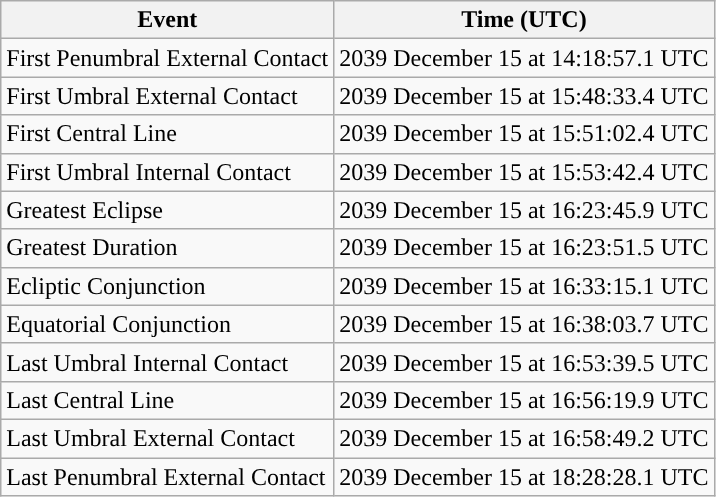<table class="wikitable">
<tr>
<th>Event</th>
<th>Time (UTC)</th>
</tr>
<tr>
<td>First Penumbral External Contact</td>
<td>2039 December 15 at 14:18:57.1 UTC</td>
</tr>
<tr>
<td>First Umbral External Contact</td>
<td>2039 December 15 at 15:48:33.4 UTC</td>
</tr>
<tr>
<td>First Central Line</td>
<td>2039 December 15 at 15:51:02.4 UTC</td>
</tr>
<tr>
<td>First Umbral Internal Contact</td>
<td>2039 December 15 at 15:53:42.4 UTC</td>
</tr>
<tr>
<td>Greatest Eclipse</td>
<td>2039 December 15 at 16:23:45.9 UTC</td>
</tr>
<tr>
<td>Greatest Duration</td>
<td>2039 December 15 at 16:23:51.5 UTC</td>
</tr>
<tr>
<td>Ecliptic Conjunction</td>
<td>2039 December 15 at 16:33:15.1 UTC</td>
</tr>
<tr>
<td>Equatorial Conjunction</td>
<td>2039 December 15 at 16:38:03.7 UTC</td>
</tr>
<tr>
<td>Last Umbral Internal Contact</td>
<td>2039 December 15 at 16:53:39.5 UTC</td>
</tr>
<tr>
<td>Last Central Line</td>
<td>2039 December 15 at 16:56:19.9 UTC</td>
</tr>
<tr>
<td>Last Umbral External Contact</td>
<td>2039 December 15 at 16:58:49.2 UTC</td>
</tr>
<tr>
<td>Last Penumbral External Contact</td>
<td>2039 December 15 at 18:28:28.1 UTC</td>
</tr>
</table>
